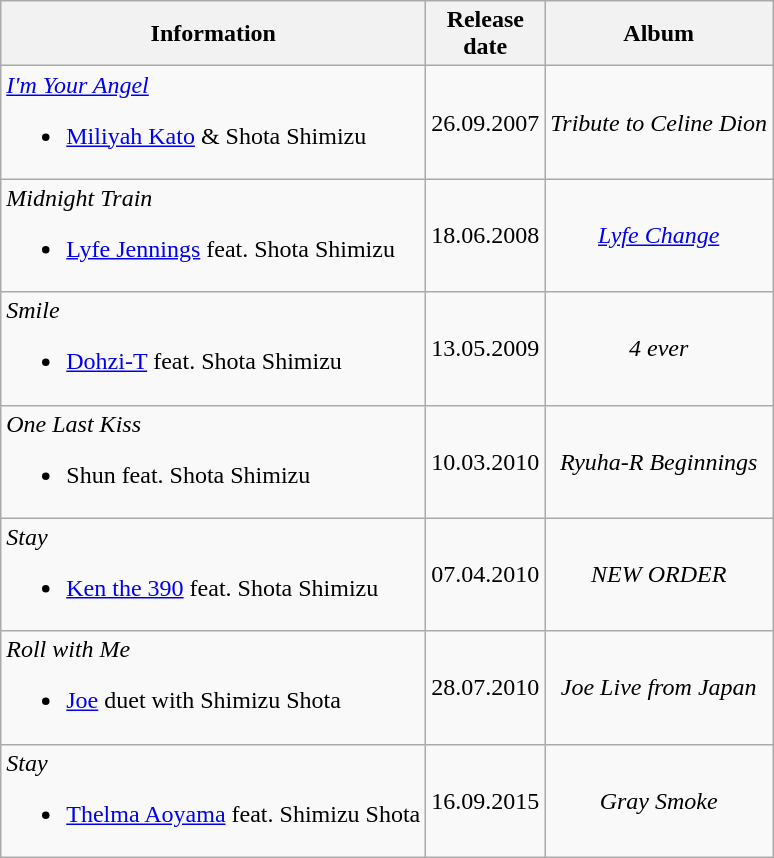<table class="wikitable">
<tr>
<th rowspan="1">Information</th>
<th rowspan="1">Release<br> date<br></th>
<th rowspan="1">Album</th>
</tr>
<tr>
<td><em><a href='#'>I'm Your Angel</a></em><br><ul><li><a href='#'>Miliyah Kato</a> & Shota Shimizu</li></ul></td>
<td>26.09.2007</td>
<td style="text-align:center;"><em>Tribute to Celine Dion</em></td>
</tr>
<tr>
<td><em>Midnight Train</em><br><ul><li><a href='#'>Lyfe Jennings</a> feat. Shota Shimizu</li></ul></td>
<td>18.06.2008</td>
<td style="text-align:center;"><em><a href='#'>Lyfe Change</a></em></td>
</tr>
<tr>
<td><em>Smile</em><br><ul><li><a href='#'>Dohzi-T</a> feat. Shota Shimizu</li></ul></td>
<td>13.05.2009</td>
<td style="text-align:center;"><em>4 ever</em></td>
</tr>
<tr>
<td><em>One Last Kiss</em><br><ul><li>Shun feat. Shota Shimizu</li></ul></td>
<td>10.03.2010</td>
<td style="text-align:center;"><em>Ryuha-R Beginnings</em></td>
</tr>
<tr>
<td><em>Stay</em><br><ul><li><a href='#'>Ken the 390</a> feat. Shota Shimizu</li></ul></td>
<td>07.04.2010</td>
<td style="text-align:center;"><em>NEW ORDER</em></td>
</tr>
<tr>
<td><em>Roll with Me</em><br><ul><li><a href='#'>Joe</a> duet with Shimizu Shota</li></ul></td>
<td>28.07.2010</td>
<td style="text-align:center;"><em>Joe Live from Japan</em></td>
</tr>
<tr>
<td><em>Stay</em><br><ul><li><a href='#'>Thelma Aoyama</a> feat. Shimizu Shota</li></ul></td>
<td>16.09.2015</td>
<td style="text-align:center;"><em>Gray Smoke</em></td>
</tr>
</table>
